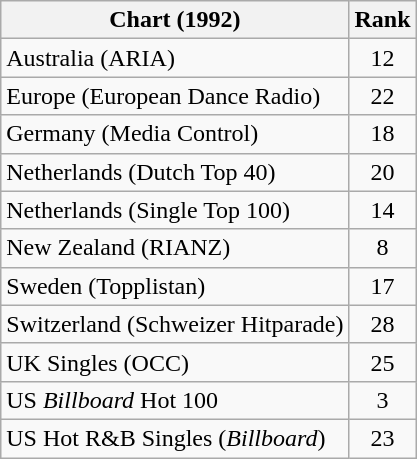<table class="wikitable sortable">
<tr>
<th>Chart (1992)</th>
<th>Rank</th>
</tr>
<tr>
<td>Australia (ARIA)</td>
<td align="center">12</td>
</tr>
<tr>
<td>Europe (European Dance Radio)</td>
<td align="center">22</td>
</tr>
<tr>
<td>Germany (Media Control)</td>
<td align="center">18</td>
</tr>
<tr>
<td>Netherlands (Dutch Top 40)</td>
<td align="center">20</td>
</tr>
<tr>
<td>Netherlands (Single Top 100)</td>
<td align="center">14</td>
</tr>
<tr>
<td>New Zealand (RIANZ)</td>
<td align="center">8</td>
</tr>
<tr>
<td>Sweden (Topplistan)</td>
<td align="center">17</td>
</tr>
<tr>
<td>Switzerland (Schweizer Hitparade)</td>
<td align="center">28</td>
</tr>
<tr>
<td>UK Singles (OCC)</td>
<td align="center">25</td>
</tr>
<tr>
<td>US <em>Billboard</em> Hot 100</td>
<td align="center">3</td>
</tr>
<tr>
<td>US Hot R&B Singles (<em>Billboard</em>)</td>
<td align="center">23</td>
</tr>
</table>
